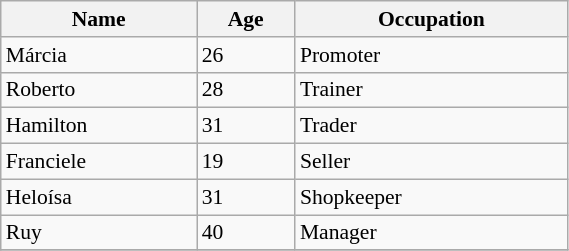<table class="wikitable" style="font-size:90%; width:30%; text-align: left;">
<tr>
<th width="10%">Name</th>
<th width="05%">Age</th>
<th width="15%">Occupation</th>
</tr>
<tr>
<td>Márcia</td>
<td>26</td>
<td>Promoter</td>
</tr>
<tr>
<td>Roberto</td>
<td>28</td>
<td>Trainer</td>
</tr>
<tr>
<td>Hamilton</td>
<td>31</td>
<td>Trader</td>
</tr>
<tr>
<td>Franciele</td>
<td>19</td>
<td>Seller</td>
</tr>
<tr>
<td>Heloísa</td>
<td>31</td>
<td>Shopkeeper</td>
</tr>
<tr>
<td>Ruy</td>
<td>40</td>
<td>Manager</td>
</tr>
<tr>
</tr>
</table>
